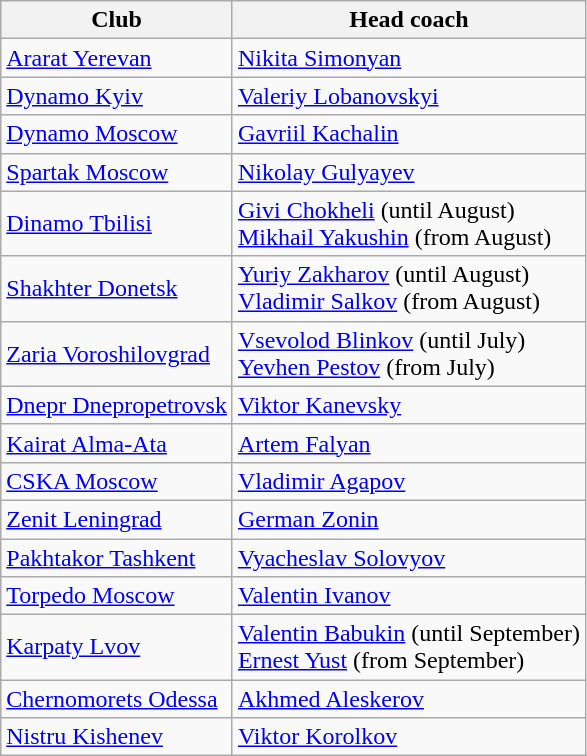<table class="wikitable sortable">
<tr>
<th>Club</th>
<th>Head coach</th>
</tr>
<tr>
<td><a href='#'>Ararat Yerevan</a></td>
<td><a href='#'>Nikita Simonyan</a></td>
</tr>
<tr>
<td><a href='#'>Dynamo Kyiv</a></td>
<td><a href='#'>Valeriy Lobanovskyi</a></td>
</tr>
<tr>
<td><a href='#'>Dynamo Moscow</a></td>
<td><a href='#'>Gavriil Kachalin</a></td>
</tr>
<tr>
<td><a href='#'>Spartak Moscow</a></td>
<td><a href='#'>Nikolay Gulyayev</a></td>
</tr>
<tr>
<td><a href='#'>Dinamo Tbilisi</a></td>
<td><a href='#'>Givi Chokheli</a> (until August)<br><a href='#'>Mikhail Yakushin</a> (from August)</td>
</tr>
<tr>
<td><a href='#'>Shakhter Donetsk</a></td>
<td><a href='#'>Yuriy Zakharov</a> (until August)<br><a href='#'>Vladimir Salkov</a> (from August)</td>
</tr>
<tr>
<td><a href='#'>Zaria Voroshilovgrad</a></td>
<td><a href='#'>Vsevolod Blinkov</a> (until July)<br><a href='#'>Yevhen Pestov</a> (from July)</td>
</tr>
<tr>
<td><a href='#'>Dnepr Dnepropetrovsk</a></td>
<td><a href='#'>Viktor Kanevsky</a></td>
</tr>
<tr>
<td><a href='#'>Kairat Alma-Ata</a></td>
<td><a href='#'>Artem Falyan</a></td>
</tr>
<tr>
<td><a href='#'>CSKA Moscow</a></td>
<td><a href='#'>Vladimir Agapov</a></td>
</tr>
<tr>
<td><a href='#'>Zenit Leningrad</a></td>
<td><a href='#'>German Zonin</a></td>
</tr>
<tr>
<td><a href='#'>Pakhtakor Tashkent</a></td>
<td><a href='#'>Vyacheslav Solovyov</a></td>
</tr>
<tr>
<td><a href='#'>Torpedo Moscow</a></td>
<td><a href='#'>Valentin Ivanov</a></td>
</tr>
<tr>
<td><a href='#'>Karpaty Lvov</a></td>
<td><a href='#'>Valentin Babukin</a> (until September)<br><a href='#'>Ernest Yust</a> (from September)</td>
</tr>
<tr>
<td><a href='#'>Chernomorets Odessa</a></td>
<td><a href='#'>Akhmed Aleskerov</a></td>
</tr>
<tr>
<td><a href='#'>Nistru Kishenev</a></td>
<td><a href='#'>Viktor Korolkov</a></td>
</tr>
</table>
